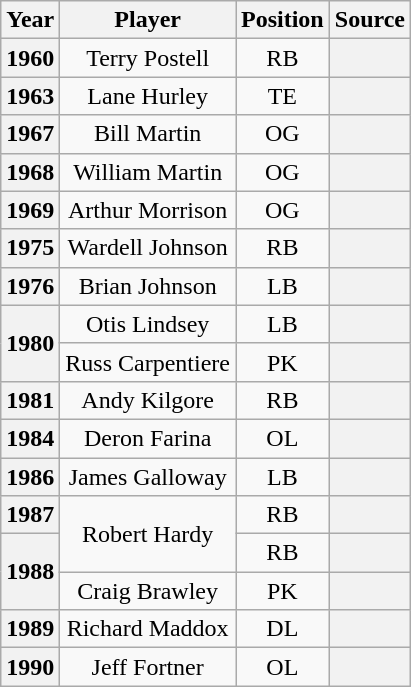<table class="wikitable">
<tr>
<th>Year</th>
<th>Player</th>
<th>Position</th>
<th>Source</th>
</tr>
<tr style="text-align:center;">
<th>1960</th>
<td>Terry Postell</td>
<td>RB</td>
<th></th>
</tr>
<tr style="text-align:center;">
<th>1963</th>
<td>Lane Hurley</td>
<td>TE</td>
<th></th>
</tr>
<tr style="text-align:center;">
<th>1967</th>
<td>Bill Martin</td>
<td>OG</td>
<th></th>
</tr>
<tr style="text-align:center;">
<th>1968</th>
<td>William Martin</td>
<td>OG</td>
<th></th>
</tr>
<tr style="text-align:center;">
<th>1969</th>
<td>Arthur Morrison</td>
<td>OG</td>
<th></th>
</tr>
<tr style="text-align:center;">
<th>1975</th>
<td>Wardell Johnson</td>
<td>RB</td>
<th></th>
</tr>
<tr style="text-align:center;">
<th>1976</th>
<td>Brian Johnson</td>
<td>LB</td>
<th></th>
</tr>
<tr style="text-align:center;">
<th rowspan="2">1980</th>
<td>Otis Lindsey</td>
<td>LB</td>
<th></th>
</tr>
<tr style="text-align:center;">
<td>Russ Carpentiere</td>
<td>PK</td>
<th></th>
</tr>
<tr style="text-align:center;">
<th>1981</th>
<td>Andy Kilgore</td>
<td>RB</td>
<th></th>
</tr>
<tr style="text-align:center;">
<th>1984</th>
<td>Deron Farina</td>
<td>OL</td>
<th></th>
</tr>
<tr style="text-align:center;">
<th>1986</th>
<td>James Galloway</td>
<td>LB</td>
<th></th>
</tr>
<tr style="text-align:center;">
<th>1987</th>
<td rowspan="2">Robert Hardy</td>
<td>RB</td>
<th></th>
</tr>
<tr style="text-align:center;">
<th rowspan="2">1988</th>
<td>RB</td>
<th></th>
</tr>
<tr style="text-align:center;">
<td>Craig Brawley</td>
<td>PK</td>
<th></th>
</tr>
<tr style="text-align:center;">
<th>1989</th>
<td>Richard Maddox</td>
<td>DL</td>
<th></th>
</tr>
<tr style="text-align:center;">
<th>1990</th>
<td>Jeff Fortner</td>
<td>OL</td>
<th></th>
</tr>
</table>
